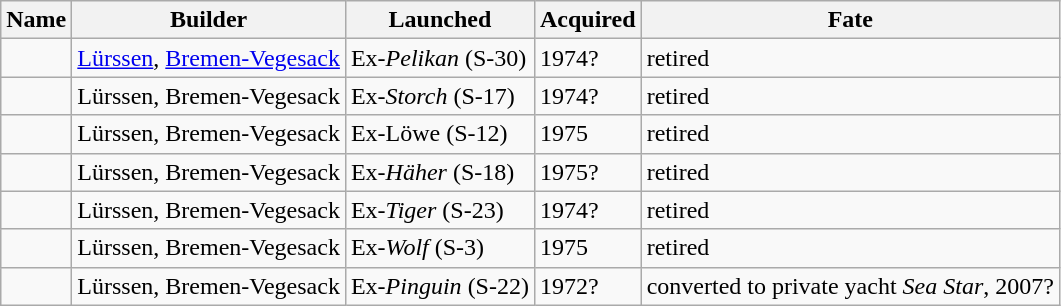<table class="wikitable">
<tr>
<th>Name</th>
<th>Builder</th>
<th>Launched</th>
<th>Acquired</th>
<th>Fate</th>
</tr>
<tr>
<td></td>
<td> <a href='#'>Lürssen</a>, <a href='#'>Bremen-Vegesack</a></td>
<td>Ex-<em>Pelikan</em> (S-30)</td>
<td>1974?</td>
<td>retired</td>
</tr>
<tr>
<td></td>
<td> Lürssen, Bremen-Vegesack</td>
<td>Ex-<em>Storch</em> (S-17)</td>
<td>1974?</td>
<td>retired</td>
</tr>
<tr>
<td></td>
<td> Lürssen, Bremen-Vegesack</td>
<td>Ex-Löwe (S-12)</td>
<td>1975</td>
<td>retired</td>
</tr>
<tr>
<td></td>
<td> Lürssen, Bremen-Vegesack</td>
<td>Ex-<em>Häher</em> (S-18)</td>
<td>1975?</td>
<td>retired</td>
</tr>
<tr>
<td></td>
<td> Lürssen, Bremen-Vegesack</td>
<td>Ex-<em>Tiger</em> (S-23)</td>
<td>1974?</td>
<td>retired</td>
</tr>
<tr>
<td></td>
<td> Lürssen, Bremen-Vegesack</td>
<td>Ex-<em>Wolf</em> (S-3)</td>
<td>1975</td>
<td>retired</td>
</tr>
<tr>
<td></td>
<td> Lürssen, Bremen-Vegesack</td>
<td>Ex-<em>Pinguin</em> (S-22)</td>
<td>1972?</td>
<td>converted to private yacht <em>Sea Star</em>, 2007?</td>
</tr>
</table>
